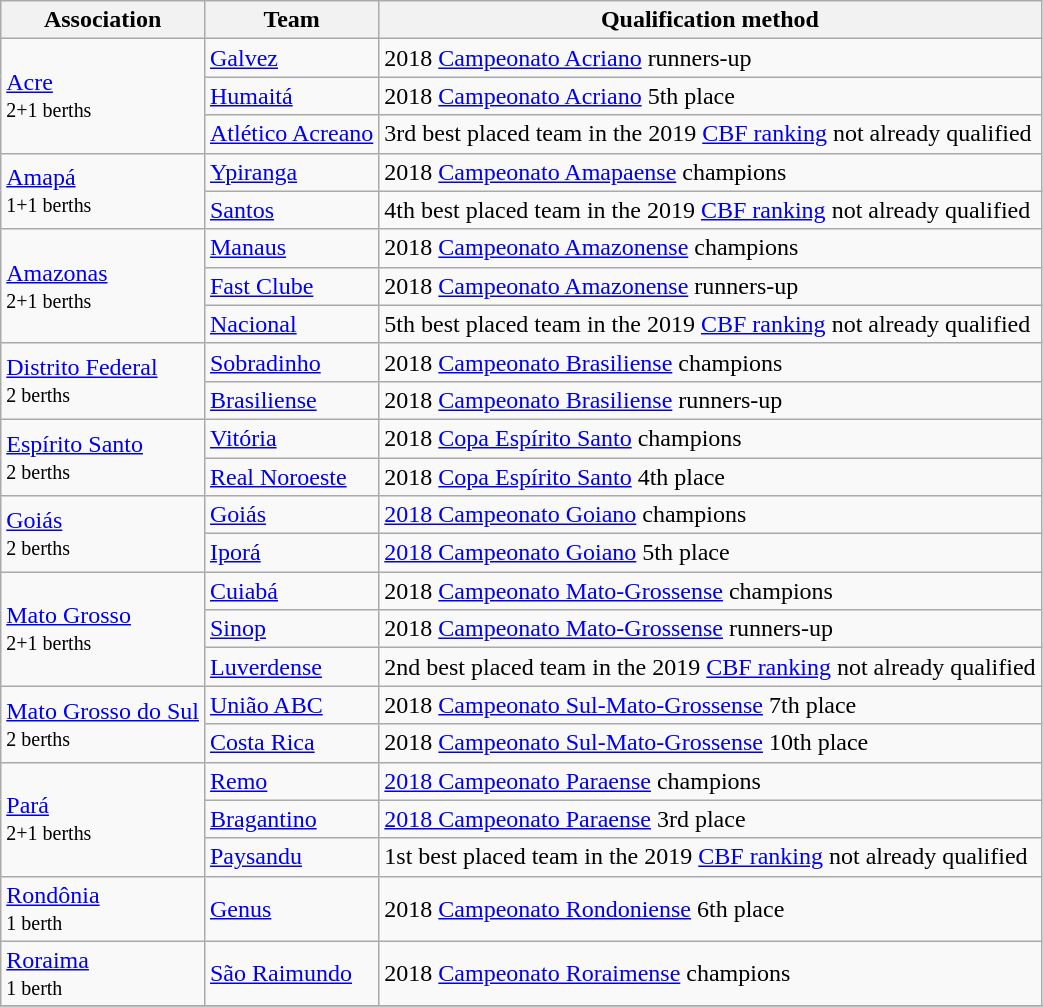<table class="wikitable">
<tr>
<th>Association</th>
<th>Team</th>
<th>Qualification method</th>
</tr>
<tr>
<td rowspan="3"> <a href='#'>Acre</a><br><small>2+1 berths</small></td>
<td><a href='#'>Galvez</a></td>
<td>2018 <a href='#'>Campeonato Acriano</a> runners-up</td>
</tr>
<tr>
<td><a href='#'>Humaitá</a></td>
<td>2018 <a href='#'>Campeonato Acriano</a> 5th place</td>
</tr>
<tr>
<td><a href='#'>Atlético Acreano</a></td>
<td>3rd best placed team in the 2019 <a href='#'>CBF ranking</a> not already qualified</td>
</tr>
<tr>
<td rowspan="2"> <a href='#'>Amapá</a><br><small>1+1 berths</small></td>
<td><a href='#'>Ypiranga</a></td>
<td>2018 <a href='#'>Campeonato Amapaense</a> champions</td>
</tr>
<tr>
<td><a href='#'>Santos</a></td>
<td>4th best placed team in the 2019 <a href='#'>CBF ranking</a> not already qualified</td>
</tr>
<tr>
<td rowspan="3"> <a href='#'>Amazonas</a><br><small>2+1 berths</small></td>
<td><a href='#'>Manaus</a></td>
<td>2018 <a href='#'>Campeonato Amazonense</a> champions</td>
</tr>
<tr>
<td><a href='#'>Fast Clube</a></td>
<td>2018 <a href='#'>Campeonato Amazonense</a> runners-up</td>
</tr>
<tr>
<td><a href='#'>Nacional</a></td>
<td>5th best placed team in the 2019 <a href='#'>CBF ranking</a> not already qualified</td>
</tr>
<tr>
<td rowspan="2"> <a href='#'>Distrito Federal</a><br><small>2 berths</small></td>
<td><a href='#'>Sobradinho</a></td>
<td>2018 <a href='#'>Campeonato Brasiliense</a> champions</td>
</tr>
<tr>
<td><a href='#'>Brasiliense</a></td>
<td>2018 <a href='#'>Campeonato Brasiliense</a> runners-up</td>
</tr>
<tr>
<td rowspan="2"> <a href='#'>Espírito Santo</a><br><small>2 berths</small></td>
<td><a href='#'>Vitória</a></td>
<td>2018 <a href='#'>Copa Espírito Santo</a> champions</td>
</tr>
<tr>
<td><a href='#'>Real Noroeste</a></td>
<td>2018 <a href='#'>Copa Espírito Santo</a> 4th place</td>
</tr>
<tr>
<td rowspan="2"> <a href='#'>Goiás</a><br><small>2 berths</small></td>
<td><a href='#'>Goiás</a></td>
<td><a href='#'>2018 Campeonato Goiano</a> champions</td>
</tr>
<tr>
<td><a href='#'>Iporá</a></td>
<td><a href='#'>2018 Campeonato Goiano</a> 5th place</td>
</tr>
<tr>
<td rowspan="3"> <a href='#'>Mato Grosso</a><br><small>2+1 berths</small></td>
<td><a href='#'>Cuiabá</a></td>
<td>2018 <a href='#'>Campeonato Mato-Grossense</a> champions</td>
</tr>
<tr>
<td><a href='#'>Sinop</a></td>
<td>2018 <a href='#'>Campeonato Mato-Grossense</a> runners-up</td>
</tr>
<tr>
<td><a href='#'>Luverdense</a></td>
<td>2nd best placed team in the 2019 <a href='#'>CBF ranking</a> not already qualified</td>
</tr>
<tr>
<td rowspan="2"> <a href='#'>Mato Grosso do Sul</a><br><small>2 berths</small></td>
<td><a href='#'>União ABC</a></td>
<td>2018 <a href='#'>Campeonato Sul-Mato-Grossense</a> 7th place</td>
</tr>
<tr>
<td><a href='#'>Costa Rica</a></td>
<td>2018 <a href='#'>Campeonato Sul-Mato-Grossense</a> 10th place</td>
</tr>
<tr>
<td rowspan="3"> <a href='#'>Pará</a><br><small>2+1 berths</small></td>
<td><a href='#'>Remo</a></td>
<td><a href='#'>2018 Campeonato Paraense</a> champions</td>
</tr>
<tr>
<td><a href='#'>Bragantino</a></td>
<td><a href='#'>2018 Campeonato Paraense</a> 3rd place</td>
</tr>
<tr>
<td><a href='#'>Paysandu</a></td>
<td>1st best placed team in the 2019 <a href='#'>CBF ranking</a> not already qualified</td>
</tr>
<tr>
<td rowspan="1"> <a href='#'>Rondônia</a><br><small>1 berth</small></td>
<td><a href='#'>Genus</a></td>
<td>2018 <a href='#'>Campeonato Rondoniense</a> 6th place</td>
</tr>
<tr>
<td rowspan="1"> <a href='#'>Roraima</a><br><small>1 berth</small></td>
<td><a href='#'>São Raimundo</a></td>
<td>2018 <a href='#'>Campeonato Roraimense</a> champions</td>
</tr>
<tr>
</tr>
</table>
